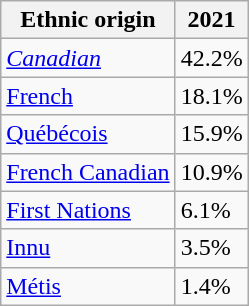<table class="wikitable" style="float:left;">
<tr>
<th>Ethnic origin</th>
<th>2021</th>
</tr>
<tr>
<td><em><a href='#'>Canadian</a></em></td>
<td>42.2%</td>
</tr>
<tr>
<td><a href='#'>French</a></td>
<td>18.1%</td>
</tr>
<tr>
<td><a href='#'>Québécois</a></td>
<td>15.9%</td>
</tr>
<tr>
<td><a href='#'>French Canadian</a></td>
<td>10.9%</td>
</tr>
<tr>
<td><a href='#'>First Nations</a></td>
<td>6.1%</td>
</tr>
<tr>
<td><a href='#'>Innu</a></td>
<td>3.5%</td>
</tr>
<tr>
<td><a href='#'>Métis</a></td>
<td>1.4%</td>
</tr>
</table>
